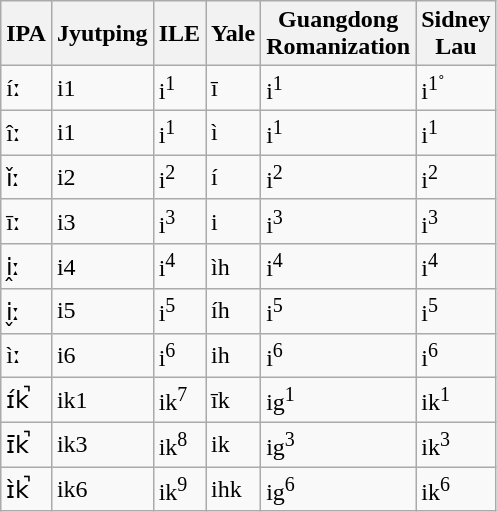<table class="wikitable sortable">
<tr>
<th>IPA</th>
<th>Jyutping</th>
<th>ILE</th>
<th>Yale</th>
<th>Guangdong<br>Romanization</th>
<th>Sidney<br>Lau</th>
</tr>
<tr>
<td>íː</td>
<td>i1 </td>
<td>i<sup>1</sup></td>
<td>ī</td>
<td>i<sup>1</sup></td>
<td>i<sup>1˚</sup></td>
</tr>
<tr>
<td>îː</td>
<td>i1</td>
<td>i<sup>1</sup></td>
<td>ì</td>
<td>i<sup>1</sup></td>
<td>i<sup>1</sup></td>
</tr>
<tr>
<td>ǐː</td>
<td>i2</td>
<td>i<sup>2</sup></td>
<td>í</td>
<td>i<sup>2</sup></td>
<td>i<sup>2</sup></td>
</tr>
<tr>
<td>īː</td>
<td>i3</td>
<td>i<sup>3</sup></td>
<td>i</td>
<td>i<sup>3</sup></td>
<td>i<sup>3</sup></td>
</tr>
<tr>
<td>i̭ː</td>
<td>i4</td>
<td>i<sup>4</sup></td>
<td>ìh</td>
<td>i<sup>4</sup></td>
<td>i<sup>4</sup></td>
</tr>
<tr>
<td>i̬ː</td>
<td>i5</td>
<td>i<sup>5</sup></td>
<td>íh</td>
<td>i<sup>5</sup></td>
<td>i<sup>5</sup></td>
</tr>
<tr>
<td>ìː</td>
<td>i6</td>
<td>i<sup>6</sup></td>
<td>ih</td>
<td>i<sup>6</sup></td>
<td>i<sup>6</sup></td>
</tr>
<tr>
<td>ɪ́k̚</td>
<td>ik1</td>
<td>ik<sup>7</sup></td>
<td>īk</td>
<td>ig<sup>1</sup></td>
<td>ik<sup>1</sup></td>
</tr>
<tr>
<td>ɪ̄k̚</td>
<td>ik3</td>
<td>ik<sup>8</sup></td>
<td>ik</td>
<td>ig<sup>3</sup></td>
<td>ik<sup>3</sup></td>
</tr>
<tr>
<td>ɪ̀k̚</td>
<td>ik6</td>
<td>ik<sup>9</sup></td>
<td>ihk</td>
<td>ig<sup>6</sup></td>
<td>ik<sup>6</sup></td>
</tr>
</table>
